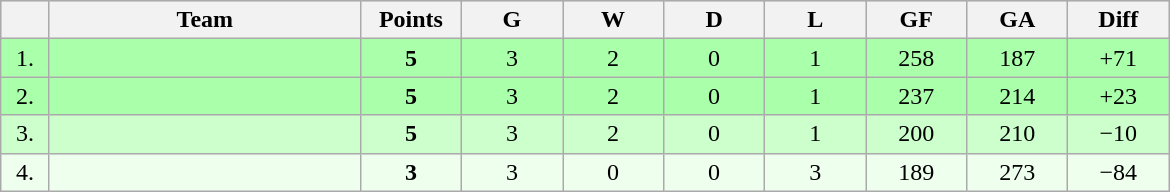<table class=wikitable style="text-align:center">
<tr bgcolor="#DCDCDC">
<th width="25"></th>
<th width="200">Team</th>
<th width="60">Points</th>
<th width="60">G</th>
<th width="60">W</th>
<th width="60">D</th>
<th width="60">L</th>
<th width="60">GF</th>
<th width="60">GA</th>
<th width="60">Diff</th>
</tr>
<tr bgcolor=#AAFFAA>
<td>1.</td>
<td align=left></td>
<td><strong>5</strong></td>
<td>3</td>
<td>2</td>
<td>0</td>
<td>1</td>
<td>258</td>
<td>187</td>
<td>+71</td>
</tr>
<tr bgcolor=#AAFFAA>
<td>2.</td>
<td align=left></td>
<td><strong>5</strong></td>
<td>3</td>
<td>2</td>
<td>0</td>
<td>1</td>
<td>237</td>
<td>214</td>
<td>+23</td>
</tr>
<tr bgcolor=#CCFFCC>
<td>3.</td>
<td align=left></td>
<td><strong>5</strong></td>
<td>3</td>
<td>2</td>
<td>0</td>
<td>1</td>
<td>200</td>
<td>210</td>
<td>−10</td>
</tr>
<tr bgcolor=#EEFFEE>
<td>4.</td>
<td align=left></td>
<td><strong>3</strong></td>
<td>3</td>
<td>0</td>
<td>0</td>
<td>3</td>
<td>189</td>
<td>273</td>
<td>−84</td>
</tr>
</table>
